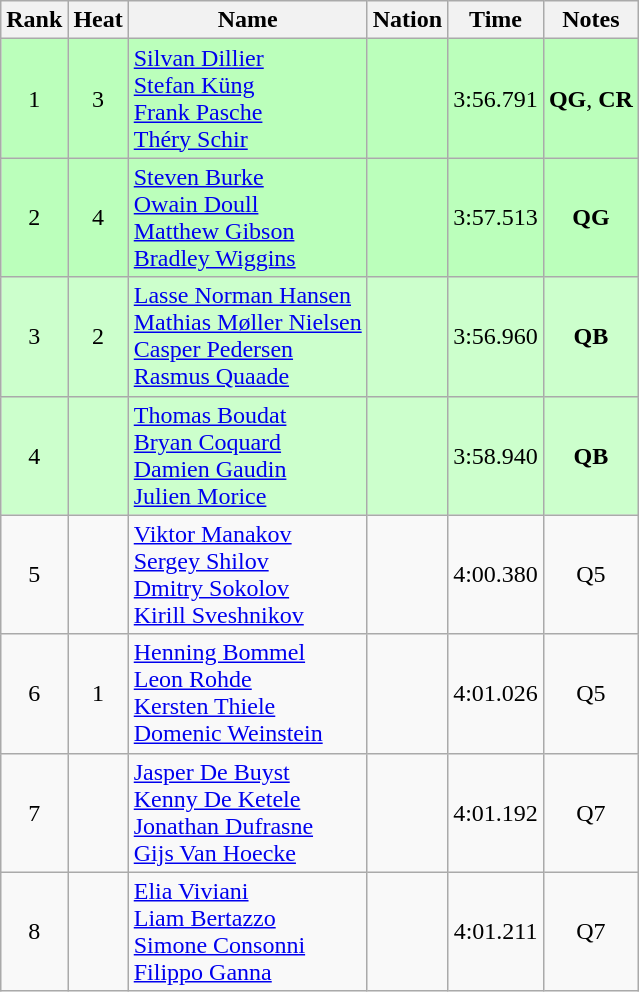<table class="wikitable sortable" style="text-align:center">
<tr>
<th>Rank</th>
<th>Heat</th>
<th>Name</th>
<th>Nation</th>
<th>Time</th>
<th>Notes</th>
</tr>
<tr bgcolor=bbffbb>
<td>1</td>
<td>3</td>
<td align=left><a href='#'>Silvan Dillier</a><br><a href='#'>Stefan Küng</a><br><a href='#'>Frank Pasche</a><br><a href='#'>Théry Schir</a></td>
<td align=left></td>
<td>3:56.791</td>
<td><strong>QG</strong>, <strong>CR</strong></td>
</tr>
<tr bgcolor=bbffbb>
<td>2</td>
<td>4</td>
<td align=left><a href='#'>Steven Burke</a><br><a href='#'>Owain Doull</a><br><a href='#'>Matthew Gibson</a><br><a href='#'>Bradley Wiggins</a></td>
<td align=left></td>
<td>3:57.513</td>
<td><strong>QG</strong></td>
</tr>
<tr bgcolor=ccffcc>
<td>3</td>
<td>2</td>
<td align=left><a href='#'>Lasse Norman Hansen</a><br><a href='#'>Mathias Møller Nielsen</a><br><a href='#'>Casper Pedersen</a><br><a href='#'>Rasmus Quaade</a></td>
<td align=left></td>
<td>3:56.960</td>
<td><strong>QB</strong></td>
</tr>
<tr bgcolor=ccffcc>
<td>4</td>
<td></td>
<td align=left><a href='#'>Thomas Boudat</a><br><a href='#'>Bryan Coquard</a><br><a href='#'>Damien Gaudin</a><br><a href='#'>Julien Morice</a></td>
<td align=left></td>
<td>3:58.940</td>
<td><strong>QB</strong></td>
</tr>
<tr>
<td>5</td>
<td></td>
<td align=left><a href='#'>Viktor Manakov</a><br><a href='#'>Sergey Shilov</a><br><a href='#'>Dmitry Sokolov</a><br><a href='#'>Kirill Sveshnikov</a></td>
<td align=left></td>
<td>4:00.380</td>
<td>Q5</td>
</tr>
<tr>
<td>6</td>
<td>1</td>
<td align=left><a href='#'>Henning Bommel</a><br><a href='#'>Leon Rohde</a><br><a href='#'>Kersten Thiele</a><br><a href='#'>Domenic Weinstein</a></td>
<td align=left></td>
<td>4:01.026</td>
<td>Q5</td>
</tr>
<tr>
<td>7</td>
<td></td>
<td align=left><a href='#'>Jasper De Buyst</a><br><a href='#'>Kenny De Ketele</a><br><a href='#'>Jonathan Dufrasne</a><br><a href='#'>Gijs Van Hoecke</a></td>
<td align=left></td>
<td>4:01.192</td>
<td>Q7</td>
</tr>
<tr>
<td>8</td>
<td></td>
<td align=left><a href='#'>Elia Viviani</a><br><a href='#'>Liam Bertazzo</a><br><a href='#'>Simone Consonni</a><br><a href='#'>Filippo Ganna</a></td>
<td align=left></td>
<td>4:01.211</td>
<td>Q7</td>
</tr>
</table>
